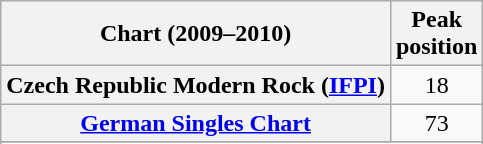<table class="wikitable sortable plainrowheaders">
<tr>
<th>Chart (2009–2010)</th>
<th>Peak<br>position</th>
</tr>
<tr>
<th scope="row">Czech Republic Modern Rock (<a href='#'>IFPI</a>)</th>
<td align="center">18</td>
</tr>
<tr>
<th scope="row"><a href='#'>German Singles Chart</a></th>
<td align="center">73</td>
</tr>
<tr>
</tr>
<tr>
</tr>
<tr>
</tr>
</table>
